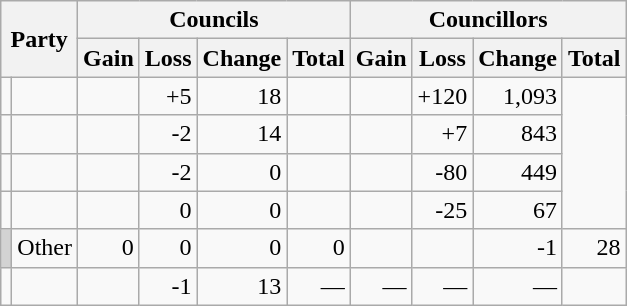<table class="wikitable">
<tr>
<th colspan="2" rowspan="2">Party</th>
<th colspan="4">Councils</th>
<th colspan="4">Councillors</th>
</tr>
<tr>
<th valign="top">Gain</th>
<th valign="top">Loss</th>
<th valign="top">Change</th>
<th style="text-align: right;" valign="top">Total</th>
<th valign="top">Gain</th>
<th valign="top">Loss</th>
<th style="text-align: right;" valign="top">Change</th>
<th style="text-align: right;" valign="top">Total</th>
</tr>
<tr>
<td></td>
<td align="right"></td>
<td align="right"></td>
<td align="right">+5</td>
<td align="right">18</td>
<td align="right"></td>
<td align="right"></td>
<td align="right">+120</td>
<td align="right">1,093</td>
</tr>
<tr>
<td></td>
<td align="right"></td>
<td align="right"></td>
<td align="right">-2</td>
<td align="right">14</td>
<td align="right"></td>
<td align="right"></td>
<td align="right">+7</td>
<td align="right">843</td>
</tr>
<tr>
<td></td>
<td align="right"></td>
<td align="right"></td>
<td align="right">-2</td>
<td align="right">0</td>
<td align="right"></td>
<td align="right"></td>
<td align="right">-80</td>
<td align="right">449</td>
</tr>
<tr>
<td></td>
<td align="right"></td>
<td align="right"></td>
<td align="right">0</td>
<td align="right">0</td>
<td align="right"></td>
<td align="right"></td>
<td align="right">-25</td>
<td align="right">67</td>
</tr>
<tr>
<td bgcolor="#d3d3d3"></td>
<td>Other</td>
<td align="right">0</td>
<td align="right">0</td>
<td align="right">0</td>
<td align="right">0</td>
<td align="right"></td>
<td align="right"></td>
<td align="right">-1</td>
<td align="right">28</td>
</tr>
<tr>
<td></td>
<td align="right"></td>
<td align="right"></td>
<td align="right">-1</td>
<td align="right">13</td>
<td align="right">—</td>
<td align="right">—</td>
<td align="right">—</td>
<td align="right">—</td>
</tr>
</table>
